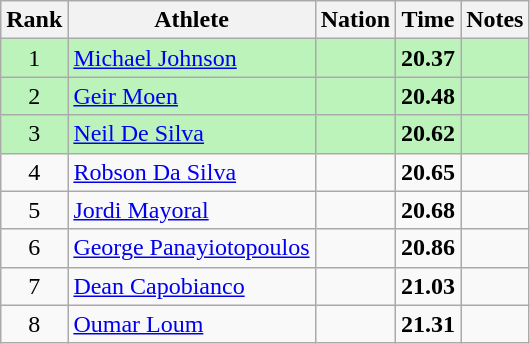<table class="wikitable sortable" style="text-align:center">
<tr>
<th>Rank</th>
<th>Athlete</th>
<th>Nation</th>
<th>Time</th>
<th>Notes</th>
</tr>
<tr style="background:#bbf3bb;">
<td>1</td>
<td align=left><a href='#'>Michael Johnson</a></td>
<td align=left></td>
<td><strong>20.37</strong></td>
<td></td>
</tr>
<tr style="background:#bbf3bb;">
<td>2</td>
<td align=left><a href='#'>Geir Moen</a></td>
<td align=left></td>
<td><strong>20.48</strong></td>
<td></td>
</tr>
<tr style="background:#bbf3bb;">
<td>3</td>
<td align=left><a href='#'>Neil De Silva</a></td>
<td align=left></td>
<td><strong>20.62</strong></td>
<td></td>
</tr>
<tr>
<td>4</td>
<td align=left><a href='#'>Robson Da Silva</a></td>
<td align=left></td>
<td><strong>20.65</strong></td>
<td></td>
</tr>
<tr>
<td>5</td>
<td align=left><a href='#'>Jordi Mayoral</a></td>
<td align=left></td>
<td><strong>20.68</strong></td>
<td></td>
</tr>
<tr>
<td>6</td>
<td align=left><a href='#'>George Panayiotopoulos</a></td>
<td align=left></td>
<td><strong>20.86</strong></td>
<td></td>
</tr>
<tr>
<td>7</td>
<td align=left><a href='#'>Dean Capobianco</a></td>
<td align=left></td>
<td><strong>21.03</strong></td>
<td></td>
</tr>
<tr>
<td>8</td>
<td align=left><a href='#'>Oumar Loum</a></td>
<td align=left></td>
<td><strong>21.31</strong></td>
<td></td>
</tr>
</table>
